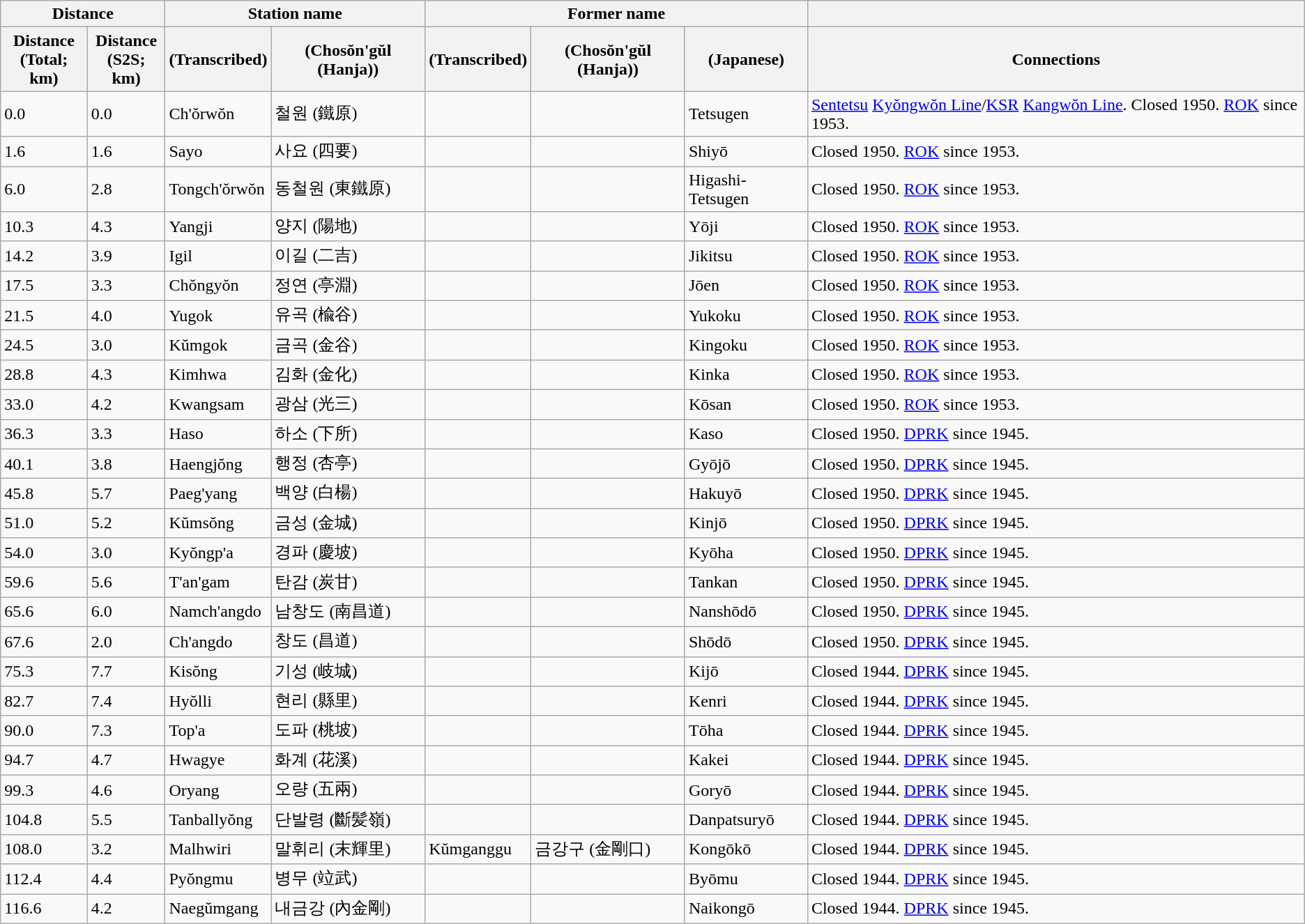<table class="wikitable">
<tr>
<th colspan="2">Distance</th>
<th colspan="2">Station name</th>
<th colspan="3">Former name</th>
<th></th>
</tr>
<tr>
<th>Distance<br>(Total; km)</th>
<th>Distance<br>(S2S; km)</th>
<th>(Transcribed)</th>
<th>(Chosŏn'gŭl (Hanja))</th>
<th>(Transcribed)</th>
<th>(Chosŏn'gŭl (Hanja))</th>
<th>(Japanese)</th>
<th>Connections</th>
</tr>
<tr>
<td>0.0</td>
<td>0.0</td>
<td>Ch'ŏrwŏn</td>
<td>철원 (鐵原)</td>
<td></td>
<td></td>
<td>Tetsugen</td>
<td><a href='#'>Sentetsu</a> <a href='#'>Kyŏngwŏn Line</a>/<a href='#'>KSR</a> <a href='#'>Kangwŏn Line</a>. Closed 1950. <a href='#'>ROK</a> since 1953.</td>
</tr>
<tr>
<td>1.6</td>
<td>1.6</td>
<td>Sayo</td>
<td>사요 (四要)</td>
<td></td>
<td></td>
<td>Shiyō</td>
<td>Closed 1950. <a href='#'>ROK</a> since 1953.</td>
</tr>
<tr>
<td>6.0</td>
<td>2.8</td>
<td>Tongch'ŏrwŏn</td>
<td>동철원 (東鐵原)</td>
<td></td>
<td></td>
<td>Higashi-Tetsugen</td>
<td>Closed 1950. <a href='#'>ROK</a> since 1953.</td>
</tr>
<tr>
<td>10.3</td>
<td>4.3</td>
<td>Yangji</td>
<td>양지 (陽地)</td>
<td></td>
<td></td>
<td>Yōji</td>
<td>Closed 1950. <a href='#'>ROK</a> since 1953.</td>
</tr>
<tr>
<td>14.2</td>
<td>3.9</td>
<td>Igil</td>
<td>이길 (二吉)</td>
<td></td>
<td></td>
<td>Jikitsu</td>
<td>Closed 1950. <a href='#'>ROK</a> since 1953.</td>
</tr>
<tr>
<td>17.5</td>
<td>3.3</td>
<td>Chŏngyŏn</td>
<td>정연 (亭淵)</td>
<td></td>
<td></td>
<td>Jōen</td>
<td>Closed 1950. <a href='#'>ROK</a> since 1953.</td>
</tr>
<tr>
<td>21.5</td>
<td>4.0</td>
<td>Yugok</td>
<td>유곡 (楡谷)</td>
<td></td>
<td></td>
<td>Yukoku</td>
<td>Closed 1950. <a href='#'>ROK</a> since 1953.</td>
</tr>
<tr>
<td>24.5</td>
<td>3.0</td>
<td>Kŭmgok</td>
<td>금곡 (金谷)</td>
<td></td>
<td></td>
<td>Kingoku</td>
<td>Closed 1950. <a href='#'>ROK</a> since 1953.</td>
</tr>
<tr>
<td>28.8</td>
<td>4.3</td>
<td>Kimhwa</td>
<td>김화 (金化)</td>
<td></td>
<td></td>
<td>Kinka</td>
<td>Closed 1950. <a href='#'>ROK</a> since 1953.</td>
</tr>
<tr>
<td>33.0</td>
<td>4.2</td>
<td>Kwangsam</td>
<td>광삼 (光三)</td>
<td></td>
<td></td>
<td>Kōsan</td>
<td>Closed 1950. <a href='#'>ROK</a> since 1953.</td>
</tr>
<tr>
<td>36.3</td>
<td>3.3</td>
<td>Haso</td>
<td>하소 (下所)</td>
<td></td>
<td></td>
<td>Kaso</td>
<td>Closed 1950. <a href='#'>DPRK</a> since 1945.</td>
</tr>
<tr>
<td>40.1</td>
<td>3.8</td>
<td>Haengjŏng</td>
<td>행정 (杏亭)</td>
<td></td>
<td></td>
<td>Gyōjō</td>
<td>Closed 1950. <a href='#'>DPRK</a> since 1945.</td>
</tr>
<tr>
<td>45.8</td>
<td>5.7</td>
<td>Paeg'yang</td>
<td>백양 (白楊)</td>
<td></td>
<td></td>
<td>Hakuyō</td>
<td>Closed 1950. <a href='#'>DPRK</a> since 1945.</td>
</tr>
<tr>
<td>51.0</td>
<td>5.2</td>
<td>Kŭmsŏng</td>
<td>금성 (金城)</td>
<td></td>
<td></td>
<td>Kinjō</td>
<td>Closed 1950. <a href='#'>DPRK</a> since 1945.</td>
</tr>
<tr>
<td>54.0</td>
<td>3.0</td>
<td>Kyŏngp'a</td>
<td>경파 (慶坡)</td>
<td></td>
<td></td>
<td>Kyōha</td>
<td>Closed 1950. <a href='#'>DPRK</a> since 1945.</td>
</tr>
<tr>
<td>59.6</td>
<td>5.6</td>
<td>T'an'gam</td>
<td>탄감 (炭甘)</td>
<td></td>
<td></td>
<td>Tankan</td>
<td>Closed 1950. <a href='#'>DPRK</a> since 1945.</td>
</tr>
<tr>
<td>65.6</td>
<td>6.0</td>
<td>Namch'angdo</td>
<td>남창도 (南昌道)</td>
<td></td>
<td></td>
<td>Nanshōdō</td>
<td>Closed 1950. <a href='#'>DPRK</a> since 1945.</td>
</tr>
<tr>
<td>67.6</td>
<td>2.0</td>
<td>Ch'angdo</td>
<td>창도 (昌道)</td>
<td></td>
<td></td>
<td>Shōdō</td>
<td>Closed 1950. <a href='#'>DPRK</a> since 1945.</td>
</tr>
<tr>
<td>75.3</td>
<td>7.7</td>
<td>Kisŏng</td>
<td>기성 (岐城)</td>
<td></td>
<td></td>
<td>Kijō</td>
<td>Closed 1944. <a href='#'>DPRK</a> since 1945.</td>
</tr>
<tr>
<td>82.7</td>
<td>7.4</td>
<td>Hyŏlli</td>
<td>현리 (縣里)</td>
<td></td>
<td></td>
<td>Kenri</td>
<td>Closed 1944. <a href='#'>DPRK</a> since 1945.</td>
</tr>
<tr>
<td>90.0</td>
<td>7.3</td>
<td>Top'a</td>
<td>도파 (桃坡)</td>
<td></td>
<td></td>
<td>Tōha</td>
<td>Closed 1944. <a href='#'>DPRK</a> since 1945.</td>
</tr>
<tr>
<td>94.7</td>
<td>4.7</td>
<td>Hwagye</td>
<td>화계 (花溪)</td>
<td></td>
<td></td>
<td>Kakei</td>
<td>Closed 1944. <a href='#'>DPRK</a> since 1945.</td>
</tr>
<tr>
<td>99.3</td>
<td>4.6</td>
<td>Oryang</td>
<td>오량 (五兩)</td>
<td></td>
<td></td>
<td>Goryō</td>
<td>Closed 1944. <a href='#'>DPRK</a> since 1945.</td>
</tr>
<tr>
<td>104.8</td>
<td>5.5</td>
<td>Tanballyŏng</td>
<td>단발령 (斷髪嶺)</td>
<td></td>
<td></td>
<td>Danpatsuryō</td>
<td>Closed 1944. <a href='#'>DPRK</a> since 1945.</td>
</tr>
<tr>
<td>108.0</td>
<td>3.2</td>
<td>Malhwiri</td>
<td>말휘리 (末輝里)</td>
<td>Kŭmganggu</td>
<td>금강구 (金剛口)</td>
<td>Kongōkō</td>
<td>Closed 1944. <a href='#'>DPRK</a> since 1945.</td>
</tr>
<tr>
<td>112.4</td>
<td>4.4</td>
<td>Pyŏngmu</td>
<td>병무 (竝武)</td>
<td></td>
<td></td>
<td>Byōmu</td>
<td>Closed 1944. <a href='#'>DPRK</a> since 1945.</td>
</tr>
<tr>
<td>116.6</td>
<td>4.2</td>
<td>Naegŭmgang</td>
<td>내금강 (內金剛)</td>
<td></td>
<td></td>
<td>Naikongō</td>
<td>Closed 1944. <a href='#'>DPRK</a> since 1945.</td>
</tr>
</table>
